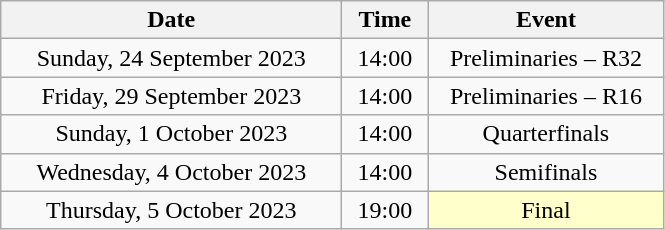<table class="wikitable" style="text-align:center;">
<tr>
<th width=220>Date</th>
<th width=50>Time</th>
<th width=150>Event</th>
</tr>
<tr>
<td>Sunday, 24 September 2023</td>
<td>14:00</td>
<td>Preliminaries – R32</td>
</tr>
<tr>
<td>Friday, 29 September 2023</td>
<td>14:00</td>
<td>Preliminaries – R16</td>
</tr>
<tr>
<td>Sunday, 1 October 2023</td>
<td>14:00</td>
<td>Quarterfinals</td>
</tr>
<tr>
<td>Wednesday, 4 October 2023</td>
<td>14:00</td>
<td>Semifinals</td>
</tr>
<tr>
<td>Thursday, 5 October 2023</td>
<td>19:00</td>
<td bgcolor=ffffcc>Final</td>
</tr>
</table>
